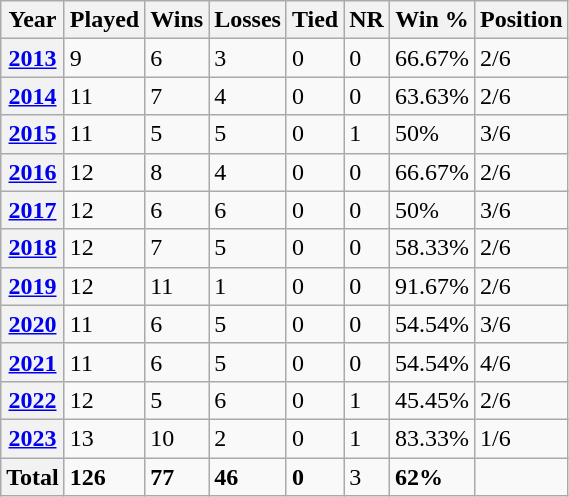<table class="wikitable">
<tr>
<th>Year</th>
<th>Played</th>
<th>Wins</th>
<th>Losses</th>
<th>Tied</th>
<th>NR</th>
<th>Win %</th>
<th>Position</th>
</tr>
<tr>
<th><a href='#'>2013</a></th>
<td>9</td>
<td>6</td>
<td>3</td>
<td>0</td>
<td>0</td>
<td>66.67%</td>
<td>2/6</td>
</tr>
<tr>
<th><a href='#'>2014</a></th>
<td>11</td>
<td>7</td>
<td>4</td>
<td>0</td>
<td>0</td>
<td>63.63%</td>
<td>2/6</td>
</tr>
<tr>
<th><a href='#'>2015</a></th>
<td>11</td>
<td>5</td>
<td>5</td>
<td>0</td>
<td>1</td>
<td>50%</td>
<td>3/6</td>
</tr>
<tr>
<th><a href='#'>2016</a></th>
<td>12</td>
<td>8</td>
<td>4</td>
<td>0</td>
<td>0</td>
<td>66.67%</td>
<td>2/6</td>
</tr>
<tr>
<th><a href='#'>2017</a></th>
<td>12</td>
<td>6</td>
<td>6</td>
<td>0</td>
<td>0</td>
<td>50%</td>
<td>3/6</td>
</tr>
<tr>
<th><a href='#'>2018</a></th>
<td>12</td>
<td>7</td>
<td>5</td>
<td>0</td>
<td>0</td>
<td>58.33%</td>
<td>2/6</td>
</tr>
<tr>
<th><a href='#'>2019</a></th>
<td>12</td>
<td>11</td>
<td>1</td>
<td>0</td>
<td>0</td>
<td>91.67%</td>
<td>2/6</td>
</tr>
<tr>
<th><a href='#'>2020</a></th>
<td>11</td>
<td>6</td>
<td>5</td>
<td>0</td>
<td>0</td>
<td>54.54%</td>
<td>3/6</td>
</tr>
<tr>
<th><a href='#'>2021</a></th>
<td>11</td>
<td>6</td>
<td>5</td>
<td>0</td>
<td>0</td>
<td>54.54%</td>
<td>4/6</td>
</tr>
<tr>
<th><a href='#'>2022</a></th>
<td>12</td>
<td>5</td>
<td>6</td>
<td>0</td>
<td>1</td>
<td>45.45%</td>
<td>2/6</td>
</tr>
<tr>
<th><a href='#'>2023</a></th>
<td>13</td>
<td>10</td>
<td>2</td>
<td>0</td>
<td>1</td>
<td>83.33%</td>
<td>1/6</td>
</tr>
<tr>
<th>Total</th>
<td><strong>126</strong></td>
<td><strong>77</strong></td>
<td><strong>46</strong></td>
<td><strong>0</strong></td>
<td>3</td>
<td><strong>62%</strong></td>
<td></td>
</tr>
</table>
